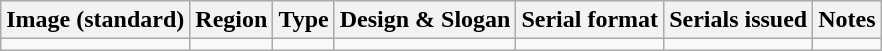<table class="wikitable">
<tr>
<th>Image (standard)</th>
<th>Region</th>
<th>Type</th>
<th>Design & Slogan</th>
<th>Serial format</th>
<th>Serials issued</th>
<th>Notes</th>
</tr>
<tr>
<td></td>
<td></td>
<td></td>
<td></td>
<td></td>
<td></td>
</tr>
</table>
